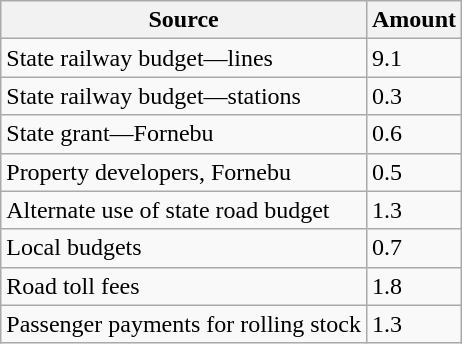<table class=wikitable>
<tr>
<th>Source</th>
<th>Amount</th>
</tr>
<tr>
<td>State railway budget—lines</td>
<td>9.1</td>
</tr>
<tr>
<td>State railway budget—stations</td>
<td>0.3</td>
</tr>
<tr>
<td>State grant—Fornebu</td>
<td>0.6</td>
</tr>
<tr>
<td>Property developers, Fornebu</td>
<td>0.5</td>
</tr>
<tr>
<td>Alternate use of state road budget</td>
<td>1.3</td>
</tr>
<tr>
<td>Local budgets</td>
<td>0.7</td>
</tr>
<tr>
<td>Road toll fees</td>
<td>1.8</td>
</tr>
<tr>
<td>Passenger payments for rolling stock</td>
<td>1.3</td>
</tr>
</table>
